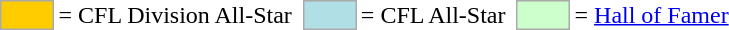<table>
<tr>
<td style="background-color:#FFCC00; border:1px solid #aaaaaa; width:2em;"></td>
<td>= CFL Division All-Star</td>
<td></td>
<td style="background-color:#B0E0E6; border:1px solid #aaaaaa; width:2em;"></td>
<td>= CFL All-Star</td>
<td></td>
<td style="background-color:#CCFFCC; border:1px solid #aaaaaa; width:2em;"></td>
<td>= <a href='#'>Hall of Famer</a></td>
</tr>
</table>
